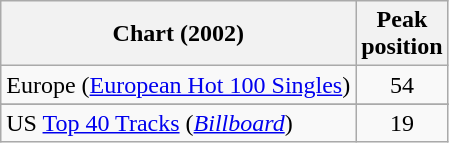<table class="wikitable sortable">
<tr>
<th>Chart (2002)</th>
<th>Peak<br>position</th>
</tr>
<tr>
<td>Europe (<a href='#'>European Hot 100 Singles</a>)</td>
<td align="center">54</td>
</tr>
<tr>
</tr>
<tr>
</tr>
<tr>
</tr>
<tr>
</tr>
<tr>
</tr>
<tr>
</tr>
<tr>
</tr>
<tr>
</tr>
<tr>
</tr>
<tr>
</tr>
<tr>
<td align="left">US <a href='#'>Top 40 Tracks</a> (<em><a href='#'>Billboard</a></em>)</td>
<td align="center">19</td>
</tr>
</table>
